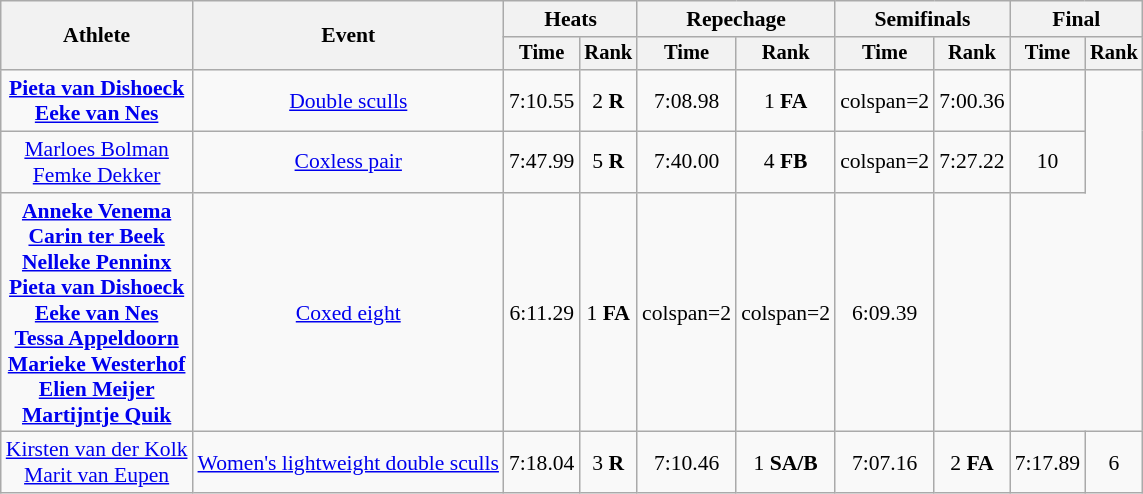<table class="wikitable" style="font-size:90%;">
<tr>
<th rowspan="2">Athlete</th>
<th rowspan="2">Event</th>
<th colspan="2">Heats</th>
<th colspan="2">Repechage</th>
<th colspan="2">Semifinals</th>
<th colspan="2">Final</th>
</tr>
<tr style="font-size:95%">
<th>Time</th>
<th>Rank</th>
<th>Time</th>
<th>Rank</th>
<th>Time</th>
<th>Rank</th>
<th>Time</th>
<th>Rank</th>
</tr>
<tr align=center>
<td><strong><a href='#'>Pieta van Dishoeck</a><br><a href='#'>Eeke van Nes</a></strong></td>
<td><a href='#'>Double sculls</a></td>
<td>7:10.55</td>
<td>2 <strong>R</strong></td>
<td>7:08.98</td>
<td>1 <strong>FA</strong></td>
<td>colspan=2 </td>
<td>7:00.36</td>
<td></td>
</tr>
<tr align=center>
<td><a href='#'>Marloes Bolman</a><br><a href='#'>Femke Dekker</a></td>
<td><a href='#'>Coxless pair</a></td>
<td>7:47.99</td>
<td>5 <strong>R</strong></td>
<td>7:40.00</td>
<td>4 <strong>FB</strong></td>
<td>colspan=2 </td>
<td>7:27.22</td>
<td>10</td>
</tr>
<tr align=center>
<td><strong><a href='#'>Anneke Venema</a><br><a href='#'>Carin ter Beek</a><br><a href='#'>Nelleke Penninx</a><br><a href='#'>Pieta van Dishoeck</a><br><a href='#'>Eeke van Nes</a><br><a href='#'>Tessa Appeldoorn</a><br><a href='#'>Marieke Westerhof</a><br><a href='#'>Elien Meijer</a><br><a href='#'>Martijntje Quik</a></strong></td>
<td><a href='#'>Coxed eight</a></td>
<td>6:11.29</td>
<td>1 <strong>FA</strong></td>
<td>colspan=2 </td>
<td>colspan=2 </td>
<td>6:09.39</td>
<td></td>
</tr>
<tr align=center>
<td><a href='#'>Kirsten van der Kolk</a><br><a href='#'>Marit van Eupen</a></td>
<td><a href='#'>Women's lightweight double sculls</a></td>
<td>7:18.04</td>
<td>3 <strong>R</strong></td>
<td>7:10.46</td>
<td>1 <strong>SA/B</strong></td>
<td>7:07.16</td>
<td>2 <strong>FA</strong></td>
<td>7:17.89</td>
<td>6</td>
</tr>
</table>
